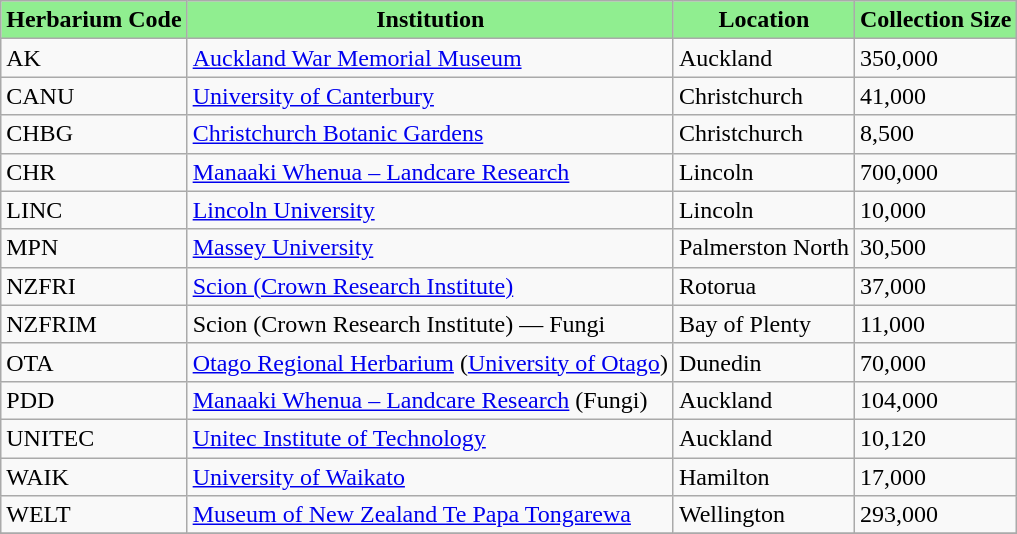<table class="wikitable sortable">
<tr>
<th style="background-color:lightgreen" align="center">Herbarium Code</th>
<th style="background-color:lightgreen" align="center">Institution</th>
<th style="background-color:lightgreen" align="center">Location</th>
<th style="background-color:lightgreen" align="center">Collection Size</th>
</tr>
<tr>
<td>AK</td>
<td><a href='#'>Auckland War Memorial Museum</a></td>
<td>Auckland</td>
<td>350,000</td>
</tr>
<tr>
<td>CANU</td>
<td><a href='#'>University of Canterbury</a></td>
<td>Christchurch</td>
<td>41,000</td>
</tr>
<tr>
<td>CHBG</td>
<td><a href='#'>Christchurch Botanic Gardens</a></td>
<td>Christchurch</td>
<td>8,500</td>
</tr>
<tr>
<td>CHR</td>
<td><a href='#'>Manaaki Whenua – Landcare Research</a></td>
<td>Lincoln</td>
<td>700,000</td>
</tr>
<tr>
<td>LINC</td>
<td><a href='#'>Lincoln University</a></td>
<td>Lincoln</td>
<td>10,000</td>
</tr>
<tr>
<td>MPN</td>
<td><a href='#'>Massey University</a></td>
<td>Palmerston North</td>
<td>30,500</td>
</tr>
<tr>
<td>NZFRI</td>
<td><a href='#'>Scion (Crown Research Institute)</a></td>
<td>Rotorua</td>
<td>37,000</td>
</tr>
<tr>
<td>NZFRIM</td>
<td>Scion (Crown Research Institute) — Fungi</td>
<td>Bay of Plenty</td>
<td>11,000</td>
</tr>
<tr>
<td>OTA</td>
<td><a href='#'>Otago Regional Herbarium</a> (<a href='#'>University of Otago</a>)</td>
<td>Dunedin</td>
<td>70,000</td>
</tr>
<tr>
<td>PDD</td>
<td><a href='#'>Manaaki Whenua – Landcare Research</a> (Fungi)</td>
<td>Auckland</td>
<td>104,000</td>
</tr>
<tr>
<td>UNITEC</td>
<td><a href='#'>Unitec Institute of Technology</a></td>
<td>Auckland</td>
<td>10,120</td>
</tr>
<tr>
<td>WAIK</td>
<td><a href='#'>University of Waikato</a></td>
<td>Hamilton</td>
<td>17,000</td>
</tr>
<tr>
<td>WELT</td>
<td><a href='#'>Museum of New Zealand Te Papa Tongarewa</a></td>
<td>Wellington</td>
<td>293,000</td>
</tr>
<tr>
</tr>
</table>
